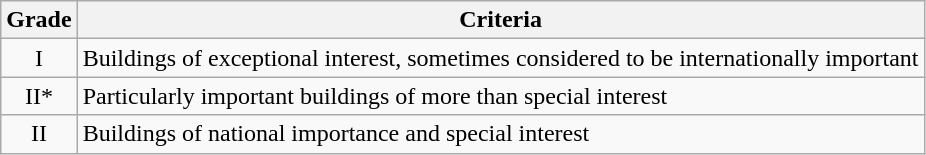<table class="wikitable">
<tr>
<th>Grade</th>
<th>Criteria</th>
</tr>
<tr>
<td align="center" >I</td>
<td>Buildings of exceptional interest, sometimes considered to be internationally important</td>
</tr>
<tr>
<td align="center" >II*</td>
<td>Particularly important buildings of more than special interest</td>
</tr>
<tr>
<td align="center" >II</td>
<td>Buildings of national importance and special interest</td>
</tr>
</table>
